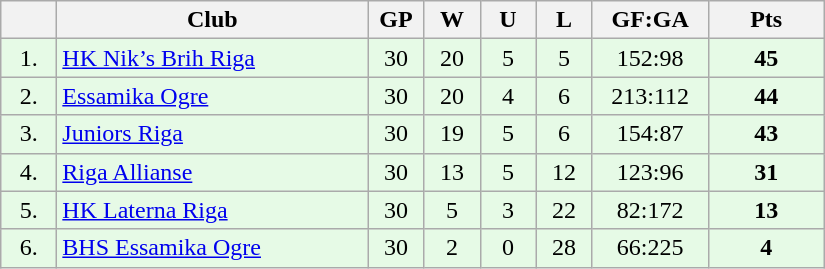<table class="wikitable">
<tr>
<th width="30"></th>
<th width="200">Club</th>
<th width="30">GP</th>
<th width="30">W</th>
<th width="30">U</th>
<th width="30">L</th>
<th width="70">GF:GA</th>
<th width="70">Pts</th>
</tr>
<tr bgcolor="#e6fae6" align="center">
<td>1.</td>
<td align="left"><a href='#'>HK Nik’s Brih Riga</a></td>
<td>30</td>
<td>20</td>
<td>5</td>
<td>5</td>
<td>152:98</td>
<td><strong>45</strong></td>
</tr>
<tr bgcolor="#e6fae6" align="center">
<td>2.</td>
<td align="left"><a href='#'>Essamika Ogre</a></td>
<td>30</td>
<td>20</td>
<td>4</td>
<td>6</td>
<td>213:112</td>
<td><strong>44</strong></td>
</tr>
<tr bgcolor="#e6fae6" align="center">
<td>3.</td>
<td align="left"><a href='#'>Juniors Riga</a></td>
<td>30</td>
<td>19</td>
<td>5</td>
<td>6</td>
<td>154:87</td>
<td><strong>43</strong></td>
</tr>
<tr bgcolor="#e6fae6" align="center">
<td>4.</td>
<td align="left"><a href='#'>Riga Allianse</a></td>
<td>30</td>
<td>13</td>
<td>5</td>
<td>12</td>
<td>123:96</td>
<td><strong>31</strong></td>
</tr>
<tr bgcolor="#e6fae6" align="center">
<td>5.</td>
<td align="left"><a href='#'>HK Laterna Riga</a></td>
<td>30</td>
<td>5</td>
<td>3</td>
<td>22</td>
<td>82:172</td>
<td><strong>13</strong></td>
</tr>
<tr bgcolor="#e6fae6" align="center">
<td>6.</td>
<td align="left"><a href='#'>BHS Essamika Ogre</a></td>
<td>30</td>
<td>2</td>
<td>0</td>
<td>28</td>
<td>66:225</td>
<td><strong>4</strong></td>
</tr>
</table>
